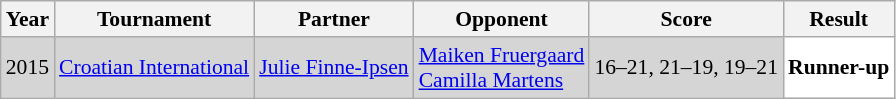<table class="sortable wikitable" style="font-size: 90%;">
<tr>
<th>Year</th>
<th>Tournament</th>
<th>Partner</th>
<th>Opponent</th>
<th>Score</th>
<th>Result</th>
</tr>
<tr style="background:#D5D5D5">
<td align="center">2015</td>
<td align="left"><a href='#'>Croatian International</a></td>
<td align="left"> <a href='#'>Julie Finne-Ipsen</a></td>
<td align="left"> <a href='#'>Maiken Fruergaard</a><br> <a href='#'>Camilla Martens</a></td>
<td align="left">16–21, 21–19, 19–21</td>
<td style="text-align:left; background:white"> <strong>Runner-up</strong></td>
</tr>
</table>
